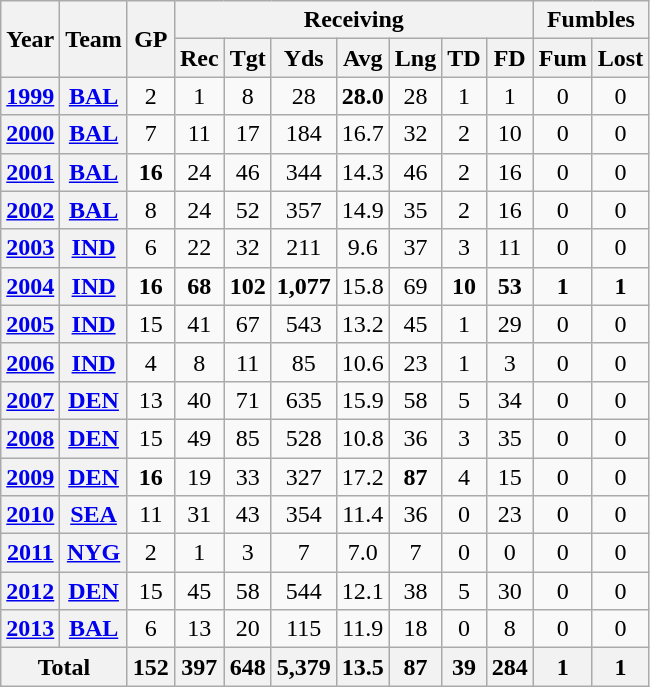<table class="wikitable" style="text-align: center;">
<tr>
<th rowspan="2">Year</th>
<th rowspan="2">Team</th>
<th rowspan="2">GP</th>
<th colspan="7">Receiving</th>
<th colspan="2">Fumbles</th>
</tr>
<tr>
<th>Rec</th>
<th>Tgt</th>
<th>Yds</th>
<th>Avg</th>
<th>Lng</th>
<th>TD</th>
<th>FD</th>
<th>Fum</th>
<th>Lost</th>
</tr>
<tr>
<th><a href='#'>1999</a></th>
<th><a href='#'>BAL</a></th>
<td>2</td>
<td>1</td>
<td>8</td>
<td>28</td>
<td><strong>28.0</strong></td>
<td>28</td>
<td>1</td>
<td>1</td>
<td>0</td>
<td>0</td>
</tr>
<tr>
<th><a href='#'>2000</a></th>
<th><a href='#'>BAL</a></th>
<td>7</td>
<td>11</td>
<td>17</td>
<td>184</td>
<td>16.7</td>
<td>32</td>
<td>2</td>
<td>10</td>
<td>0</td>
<td>0</td>
</tr>
<tr>
<th><a href='#'>2001</a></th>
<th><a href='#'>BAL</a></th>
<td><strong>16</strong></td>
<td>24</td>
<td>46</td>
<td>344</td>
<td>14.3</td>
<td>46</td>
<td>2</td>
<td>16</td>
<td>0</td>
<td>0</td>
</tr>
<tr>
<th><a href='#'>2002</a></th>
<th><a href='#'>BAL</a></th>
<td>8</td>
<td>24</td>
<td>52</td>
<td>357</td>
<td>14.9</td>
<td>35</td>
<td>2</td>
<td>16</td>
<td>0</td>
<td>0</td>
</tr>
<tr>
<th><a href='#'>2003</a></th>
<th><a href='#'>IND</a></th>
<td>6</td>
<td>22</td>
<td>32</td>
<td>211</td>
<td>9.6</td>
<td>37</td>
<td>3</td>
<td>11</td>
<td>0</td>
<td>0</td>
</tr>
<tr>
<th><a href='#'>2004</a></th>
<th><a href='#'>IND</a></th>
<td><strong>16</strong></td>
<td><strong>68</strong></td>
<td><strong>102</strong></td>
<td><strong>1,077</strong></td>
<td>15.8</td>
<td>69</td>
<td><strong>10</strong></td>
<td><strong>53</strong></td>
<td><strong>1</strong></td>
<td><strong>1</strong></td>
</tr>
<tr>
<th><a href='#'>2005</a></th>
<th><a href='#'>IND</a></th>
<td>15</td>
<td>41</td>
<td>67</td>
<td>543</td>
<td>13.2</td>
<td>45</td>
<td>1</td>
<td>29</td>
<td>0</td>
<td>0</td>
</tr>
<tr>
<th><a href='#'>2006</a></th>
<th><a href='#'>IND</a></th>
<td>4</td>
<td>8</td>
<td>11</td>
<td>85</td>
<td>10.6</td>
<td>23</td>
<td>1</td>
<td>3</td>
<td>0</td>
<td>0</td>
</tr>
<tr>
<th><a href='#'>2007</a></th>
<th><a href='#'>DEN</a></th>
<td>13</td>
<td>40</td>
<td>71</td>
<td>635</td>
<td>15.9</td>
<td>58</td>
<td>5</td>
<td>34</td>
<td>0</td>
<td>0</td>
</tr>
<tr>
<th><a href='#'>2008</a></th>
<th><a href='#'>DEN</a></th>
<td>15</td>
<td>49</td>
<td>85</td>
<td>528</td>
<td>10.8</td>
<td>36</td>
<td>3</td>
<td>35</td>
<td>0</td>
<td>0</td>
</tr>
<tr>
<th><a href='#'>2009</a></th>
<th><a href='#'>DEN</a></th>
<td><strong>16</strong></td>
<td>19</td>
<td>33</td>
<td>327</td>
<td>17.2</td>
<td><strong>87</strong></td>
<td>4</td>
<td>15</td>
<td>0</td>
<td>0</td>
</tr>
<tr>
<th><a href='#'>2010</a></th>
<th><a href='#'>SEA</a></th>
<td>11</td>
<td>31</td>
<td>43</td>
<td>354</td>
<td>11.4</td>
<td>36</td>
<td>0</td>
<td>23</td>
<td>0</td>
<td>0</td>
</tr>
<tr>
<th><a href='#'>2011</a></th>
<th><a href='#'>NYG</a></th>
<td>2</td>
<td>1</td>
<td>3</td>
<td>7</td>
<td>7.0</td>
<td>7</td>
<td>0</td>
<td>0</td>
<td>0</td>
<td>0</td>
</tr>
<tr>
<th><a href='#'>2012</a></th>
<th><a href='#'>DEN</a></th>
<td>15</td>
<td>45</td>
<td>58</td>
<td>544</td>
<td>12.1</td>
<td>38</td>
<td>5</td>
<td>30</td>
<td>0</td>
<td>0</td>
</tr>
<tr>
<th><a href='#'>2013</a></th>
<th><a href='#'>BAL</a></th>
<td>6</td>
<td>13</td>
<td>20</td>
<td>115</td>
<td>11.9</td>
<td>18</td>
<td>0</td>
<td>8</td>
<td>0</td>
<td>0</td>
</tr>
<tr>
<th colspan="2">Total</th>
<th>152</th>
<th>397</th>
<th>648</th>
<th>5,379</th>
<th>13.5</th>
<th>87</th>
<th>39</th>
<th>284</th>
<th>1</th>
<th>1</th>
</tr>
</table>
